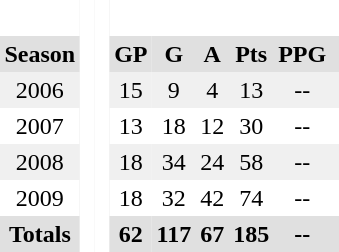<table BORDER="0" CELLPADDING="3" CELLSPACING="0">
<tr ALIGN="center" bgcolor="#e0e0e0">
<th colspan="1" bgcolor="#ffffff"> </th>
<th rowspan="99" bgcolor="#ffffff"> </th>
<th rowspan="99" bgcolor="#ffffff"> </th>
</tr>
<tr ALIGN="center" bgcolor="#e0e0e0">
<th>Season</th>
<th>GP</th>
<th>G</th>
<th>A</th>
<th>Pts</th>
<th>PPG</th>
<th></th>
</tr>
<tr ALIGN="center" bgcolor="#f0f0f0">
<td>2006</td>
<td>15</td>
<td>9</td>
<td>4</td>
<td>13</td>
<td>--</td>
<td></td>
</tr>
<tr ALIGN="center">
<td>2007</td>
<td>13</td>
<td>18</td>
<td>12</td>
<td>30</td>
<td>--</td>
<td></td>
</tr>
<tr ALIGN="center" bgcolor="#f0f0f0">
<td>2008</td>
<td>18</td>
<td>34</td>
<td>24</td>
<td>58</td>
<td>--</td>
<td></td>
</tr>
<tr ALIGN="center">
<td>2009</td>
<td>18</td>
<td>32</td>
<td>42</td>
<td>74</td>
<td>--</td>
<td></td>
</tr>
<tr ALIGN="center" bgcolor="#e0e0e0">
<th colspan="1.5">Totals</th>
<th>62</th>
<th>117</th>
<th>67</th>
<th>185</th>
<th>--</th>
<th></th>
</tr>
</table>
